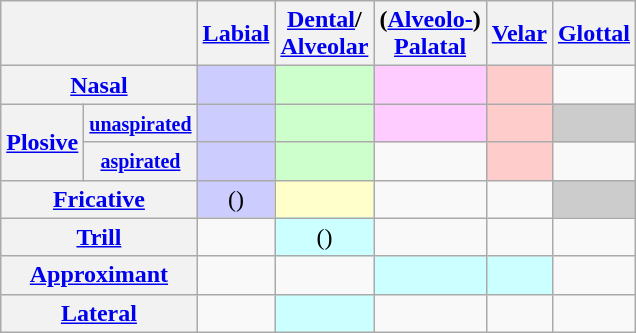<table class="wikitable" style="text-align:center;">
<tr>
<th colspan="2"></th>
<th><a href='#'>Labial</a></th>
<th><a href='#'>Dental</a>/<br><a href='#'>Alveolar</a></th>
<th>(<a href='#'>Alveolo-</a>)<br><a href='#'>Palatal</a></th>
<th><a href='#'>Velar</a></th>
<th><a href='#'>Glottal</a></th>
</tr>
<tr>
<th colspan="2"><a href='#'>Nasal</a></th>
<td style="background: #ccf;"><br></td>
<td style="background: #cfc;"><br></td>
<td style="background: #fcf;"><br></td>
<td style="background: #fcc;"><br></td>
<td></td>
</tr>
<tr>
<th rowspan="2"><a href='#'>Plosive</a></th>
<th><small><a href='#'>unaspirated</a></small></th>
<td style="background: #ccf;"><br></td>
<td style="background: #cfc;"><br></td>
<td style="background: #fcf;"><br></td>
<td style="background: #fcc;"><br></td>
<td style="background: #ccc;"><br></td>
</tr>
<tr>
<th><small><a href='#'>aspirated</a></small></th>
<td style="background: #ccf;"><br></td>
<td style="background: #cfc;"><br></td>
<td></td>
<td style="background: #fcc;"><br></td>
<td></td>
</tr>
<tr>
<th colspan="2"><a href='#'>Fricative</a></th>
<td style="background: #ccf;">()<br></td>
<td style="background: #ffc;"><br></td>
<td></td>
<td></td>
<td style="background: #ccc;"><br></td>
</tr>
<tr>
<th colspan="2"><a href='#'>Trill</a></th>
<td></td>
<td style="background: #cff;">()<br></td>
<td></td>
<td></td>
<td></td>
</tr>
<tr>
<th colspan="2"><a href='#'>Approximant</a></th>
<td></td>
<td></td>
<td style="background: #cff;"><br></td>
<td style="background: #cff;"><br></td>
<td></td>
</tr>
<tr>
<th colspan="2"><a href='#'>Lateral</a></th>
<td></td>
<td style="background: #cff;"><br></td>
<td></td>
<td></td>
<td></td>
</tr>
</table>
